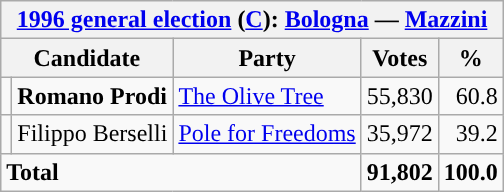<table class=wikitable style=text-align:right>
<tr>
<th colspan=5><a href='#'>1996 general election</a> (<a href='#'>C</a>): <a href='#'>Bologna</a> — <a href='#'>Mazzini</a></th>
</tr>
<tr>
<th colspan=2>Candidate</th>
<th>Party</th>
<th>Votes</th>
<th>%</th>
</tr>
<tr>
<td></td>
<td align=left><strong>Romano Prodi</strong></td>
<td align=left><a href='#'>The Olive Tree</a></td>
<td>55,830</td>
<td>60.8</td>
</tr>
<tr>
<td></td>
<td align=left>Filippo Berselli</td>
<td align=left><a href='#'>Pole for Freedoms</a></td>
<td>35,972</td>
<td>39.2</td>
</tr>
<tr>
<td align=left colspan=3><strong>Total</strong></td>
<td><strong>91,802</strong></td>
<td><strong>100.0</strong></td>
</tr>
</table>
